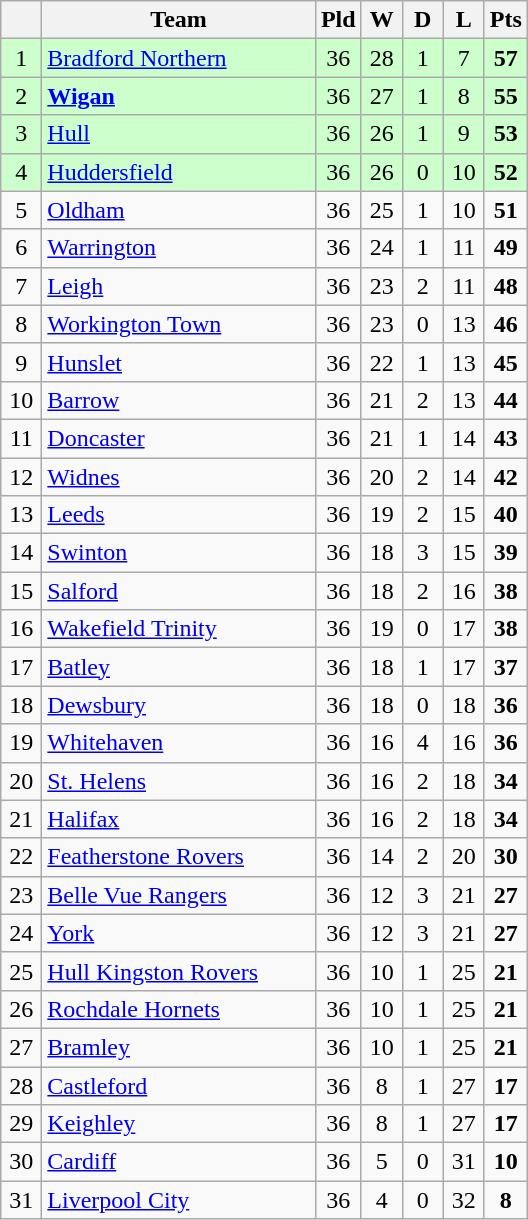<table class="wikitable" style="text-align:center;">
<tr>
<th style="width:20px;" abbr="Position"></th>
<th width=175>Team</th>
<th style="width:20px;" abbr="Played">Pld</th>
<th style="width:20px;" abbr="Won">W</th>
<th style="width:20px;" abbr="Drawn">D</th>
<th style="width:20px;" abbr="Lost">L</th>
<th style="width:20px;" abbr="Points">Pts</th>
</tr>
<tr style="background:#cfc;">
<td>1</td>
<td style="text-align:left;"><a href='#'>Bradford Northern</a></td>
<td>36</td>
<td>28</td>
<td>1</td>
<td>7</td>
<td><strong>57</strong></td>
</tr>
<tr style="background:#cfc;">
<td>2</td>
<td style="text-align:left;"><strong><a href='#'>Wigan</a></strong></td>
<td>36</td>
<td>27</td>
<td>1</td>
<td>8</td>
<td><strong>55</strong></td>
</tr>
<tr style="background:#cfc;">
<td>3</td>
<td style="text-align:left;"><a href='#'>Hull</a></td>
<td>36</td>
<td>26</td>
<td>1</td>
<td>9</td>
<td><strong>53</strong></td>
</tr>
<tr style="background:#cfc;">
<td>4</td>
<td style="text-align:left;"><a href='#'>Huddersfield</a></td>
<td>36</td>
<td>26</td>
<td>0</td>
<td>10</td>
<td><strong>52</strong></td>
</tr>
<tr>
<td>5</td>
<td style="text-align:left;"><a href='#'>Oldham</a></td>
<td>36</td>
<td>25</td>
<td>1</td>
<td>10</td>
<td><strong>51</strong></td>
</tr>
<tr>
<td>6</td>
<td style="text-align:left;"><a href='#'>Warrington</a></td>
<td>36</td>
<td>24</td>
<td>1</td>
<td>11</td>
<td><strong>49</strong></td>
</tr>
<tr>
<td>7</td>
<td style="text-align:left;"><a href='#'>Leigh</a></td>
<td>36</td>
<td>23</td>
<td>2</td>
<td>11</td>
<td><strong>48</strong></td>
</tr>
<tr>
<td>8</td>
<td style="text-align:left;"><a href='#'>Workington Town</a></td>
<td>36</td>
<td>23</td>
<td>0</td>
<td>13</td>
<td><strong>46</strong></td>
</tr>
<tr>
<td>9</td>
<td style="text-align:left;"><a href='#'>Hunslet</a></td>
<td>36</td>
<td>22</td>
<td>1</td>
<td>13</td>
<td><strong>45</strong></td>
</tr>
<tr>
<td>10</td>
<td style="text-align:left;"><a href='#'>Barrow</a></td>
<td>36</td>
<td>21</td>
<td>2</td>
<td>13</td>
<td><strong>44</strong></td>
</tr>
<tr>
<td>11</td>
<td style="text-align:left;"><a href='#'>Doncaster</a></td>
<td>36</td>
<td>21</td>
<td>1</td>
<td>14</td>
<td><strong>43</strong></td>
</tr>
<tr>
<td>12</td>
<td style="text-align:left;"><a href='#'>Widnes</a></td>
<td>36</td>
<td>20</td>
<td>2</td>
<td>14</td>
<td><strong>42</strong></td>
</tr>
<tr>
<td>13</td>
<td style="text-align:left;"><a href='#'>Leeds</a></td>
<td>36</td>
<td>19</td>
<td>2</td>
<td>15</td>
<td><strong>40</strong></td>
</tr>
<tr>
<td>14</td>
<td style="text-align:left;"><a href='#'>Swinton</a></td>
<td>36</td>
<td>18</td>
<td>3</td>
<td>15</td>
<td><strong>39</strong></td>
</tr>
<tr>
<td>15</td>
<td style="text-align:left;"><a href='#'>Salford</a></td>
<td>36</td>
<td>18</td>
<td>2</td>
<td>16</td>
<td><strong>38</strong></td>
</tr>
<tr>
<td>16</td>
<td style="text-align:left;"><a href='#'>Wakefield Trinity</a></td>
<td>36</td>
<td>19</td>
<td>0</td>
<td>17</td>
<td><strong>38</strong></td>
</tr>
<tr>
<td>17</td>
<td style="text-align:left;"><a href='#'>Batley</a></td>
<td>36</td>
<td>18</td>
<td>1</td>
<td>17</td>
<td><strong>37</strong></td>
</tr>
<tr>
<td>18</td>
<td style="text-align:left;"><a href='#'>Dewsbury</a></td>
<td>36</td>
<td>18</td>
<td>0</td>
<td>18</td>
<td><strong>36</strong></td>
</tr>
<tr>
<td>19</td>
<td style="text-align:left;"><a href='#'>Whitehaven</a></td>
<td>36</td>
<td>16</td>
<td>4</td>
<td>16</td>
<td><strong>36</strong></td>
</tr>
<tr>
<td>20</td>
<td style="text-align:left;"><a href='#'>St. Helens</a></td>
<td>36</td>
<td>16</td>
<td>2</td>
<td>18</td>
<td><strong>34</strong></td>
</tr>
<tr>
<td>21</td>
<td style="text-align:left;"><a href='#'>Halifax</a></td>
<td>36</td>
<td>16</td>
<td>2</td>
<td>18</td>
<td><strong>34</strong></td>
</tr>
<tr>
<td>22</td>
<td style="text-align:left;"><a href='#'>Featherstone Rovers</a></td>
<td>36</td>
<td>14</td>
<td>2</td>
<td>20</td>
<td><strong>30</strong></td>
</tr>
<tr>
<td>23</td>
<td style="text-align:left;"><a href='#'>Belle Vue Rangers</a></td>
<td>36</td>
<td>12</td>
<td>3</td>
<td>21</td>
<td><strong>27</strong></td>
</tr>
<tr>
<td>24</td>
<td style="text-align:left;"><a href='#'>York</a></td>
<td>36</td>
<td>12</td>
<td>3</td>
<td>21</td>
<td><strong>27</strong></td>
</tr>
<tr>
<td>25</td>
<td style="text-align:left;"><a href='#'>Hull Kingston Rovers</a></td>
<td>36</td>
<td>10</td>
<td>1</td>
<td>25</td>
<td><strong>21</strong></td>
</tr>
<tr>
<td>26</td>
<td style="text-align:left;"><a href='#'>Rochdale Hornets</a></td>
<td>36</td>
<td>10</td>
<td>1</td>
<td>25</td>
<td><strong>21</strong></td>
</tr>
<tr>
<td>27</td>
<td style="text-align:left;"><a href='#'>Bramley</a></td>
<td>36</td>
<td>10</td>
<td>1</td>
<td>25</td>
<td><strong>21</strong></td>
</tr>
<tr>
<td>28</td>
<td style="text-align:left;"><a href='#'>Castleford</a></td>
<td>36</td>
<td>8</td>
<td>1</td>
<td>27</td>
<td><strong>17</strong></td>
</tr>
<tr>
<td>29</td>
<td style="text-align:left;"><a href='#'>Keighley</a></td>
<td>36</td>
<td>8</td>
<td>1</td>
<td>27</td>
<td><strong>17</strong></td>
</tr>
<tr>
<td>30</td>
<td style="text-align:left;"><a href='#'>Cardiff</a></td>
<td>36</td>
<td>5</td>
<td>0</td>
<td>31</td>
<td><strong>10</strong></td>
</tr>
<tr>
<td>31</td>
<td style="text-align:left;"><a href='#'>Liverpool City</a></td>
<td>36</td>
<td>4</td>
<td>0</td>
<td>32</td>
<td><strong>8</strong></td>
</tr>
</table>
